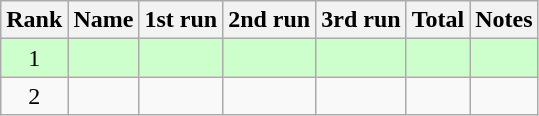<table class="sortable wikitable" style="text-align:center;">
<tr>
<th>Rank</th>
<th>Name</th>
<th>1st run</th>
<th>2nd run</th>
<th>3rd run</th>
<th>Total</th>
<th>Notes</th>
</tr>
<tr style="background:#cfc;">
<td>1</td>
<td align=left></td>
<td></td>
<td></td>
<td></td>
<td></td>
<td></td>
</tr>
<tr>
<td>2</td>
<td align=left></td>
<td></td>
<td></td>
<td></td>
<td></td>
<td></td>
</tr>
</table>
